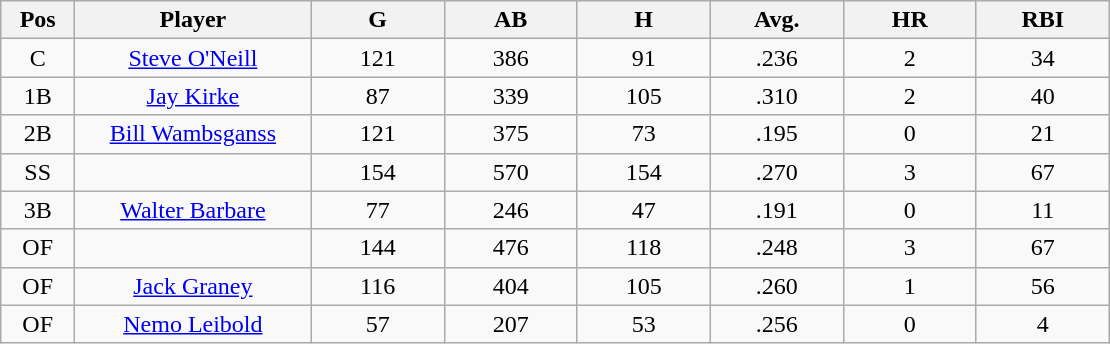<table class="wikitable sortable">
<tr>
<th bgcolor="#DDDDFF" width="5%">Pos</th>
<th bgcolor="#DDDDFF" width="16%">Player</th>
<th bgcolor="#DDDDFF" width="9%">G</th>
<th bgcolor="#DDDDFF" width="9%">AB</th>
<th bgcolor="#DDDDFF" width="9%">H</th>
<th bgcolor="#DDDDFF" width="9%">Avg.</th>
<th bgcolor="#DDDDFF" width="9%">HR</th>
<th bgcolor="#DDDDFF" width="9%">RBI</th>
</tr>
<tr align="center">
<td>C</td>
<td><a href='#'>Steve O'Neill</a></td>
<td>121</td>
<td>386</td>
<td>91</td>
<td>.236</td>
<td>2</td>
<td>34</td>
</tr>
<tr align=center>
<td>1B</td>
<td><a href='#'>Jay Kirke</a></td>
<td>87</td>
<td>339</td>
<td>105</td>
<td>.310</td>
<td>2</td>
<td>40</td>
</tr>
<tr align=center>
<td>2B</td>
<td><a href='#'>Bill Wambsganss</a></td>
<td>121</td>
<td>375</td>
<td>73</td>
<td>.195</td>
<td>0</td>
<td>21</td>
</tr>
<tr align=center>
<td>SS</td>
<td></td>
<td>154</td>
<td>570</td>
<td>154</td>
<td>.270</td>
<td>3</td>
<td>67</td>
</tr>
<tr align="center">
<td>3B</td>
<td><a href='#'>Walter Barbare</a></td>
<td>77</td>
<td>246</td>
<td>47</td>
<td>.191</td>
<td>0</td>
<td>11</td>
</tr>
<tr align=center>
<td>OF</td>
<td></td>
<td>144</td>
<td>476</td>
<td>118</td>
<td>.248</td>
<td>3</td>
<td>67</td>
</tr>
<tr align="center">
<td>OF</td>
<td><a href='#'>Jack Graney</a></td>
<td>116</td>
<td>404</td>
<td>105</td>
<td>.260</td>
<td>1</td>
<td>56</td>
</tr>
<tr align=center>
<td>OF</td>
<td><a href='#'>Nemo Leibold</a></td>
<td>57</td>
<td>207</td>
<td>53</td>
<td>.256</td>
<td>0</td>
<td>4</td>
</tr>
</table>
